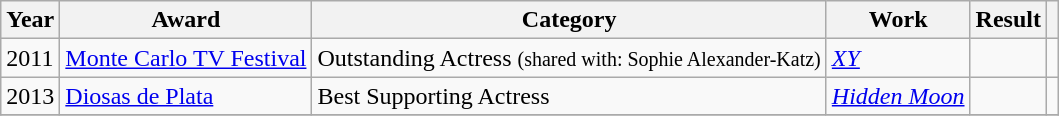<table class="wikitable plainrowheaders">
<tr>
<th scope="col">Year</th>
<th scope="col">Award</th>
<th scope="col">Category</th>
<th scope="col">Work</th>
<th scope="col">Result</th>
<th scope="col"></th>
</tr>
<tr>
<td rowspan="1">2011</td>
<td rowspan="1"><a href='#'>Monte Carlo TV Festival</a></td>
<td>Outstanding Actress <small>(shared with: Sophie Alexander-Katz)</small></td>
<td><em><a href='#'>XY</a></em></td>
<td></td>
<td style="text-align:center;"></td>
</tr>
<tr>
<td rowspan="1">2013</td>
<td rowspan="1"><a href='#'>Diosas de Plata</a></td>
<td>Best Supporting Actress</td>
<td><em><a href='#'>Hidden Moon</a></em></td>
<td></td>
<td style="text-align:center;"></td>
</tr>
<tr>
</tr>
</table>
